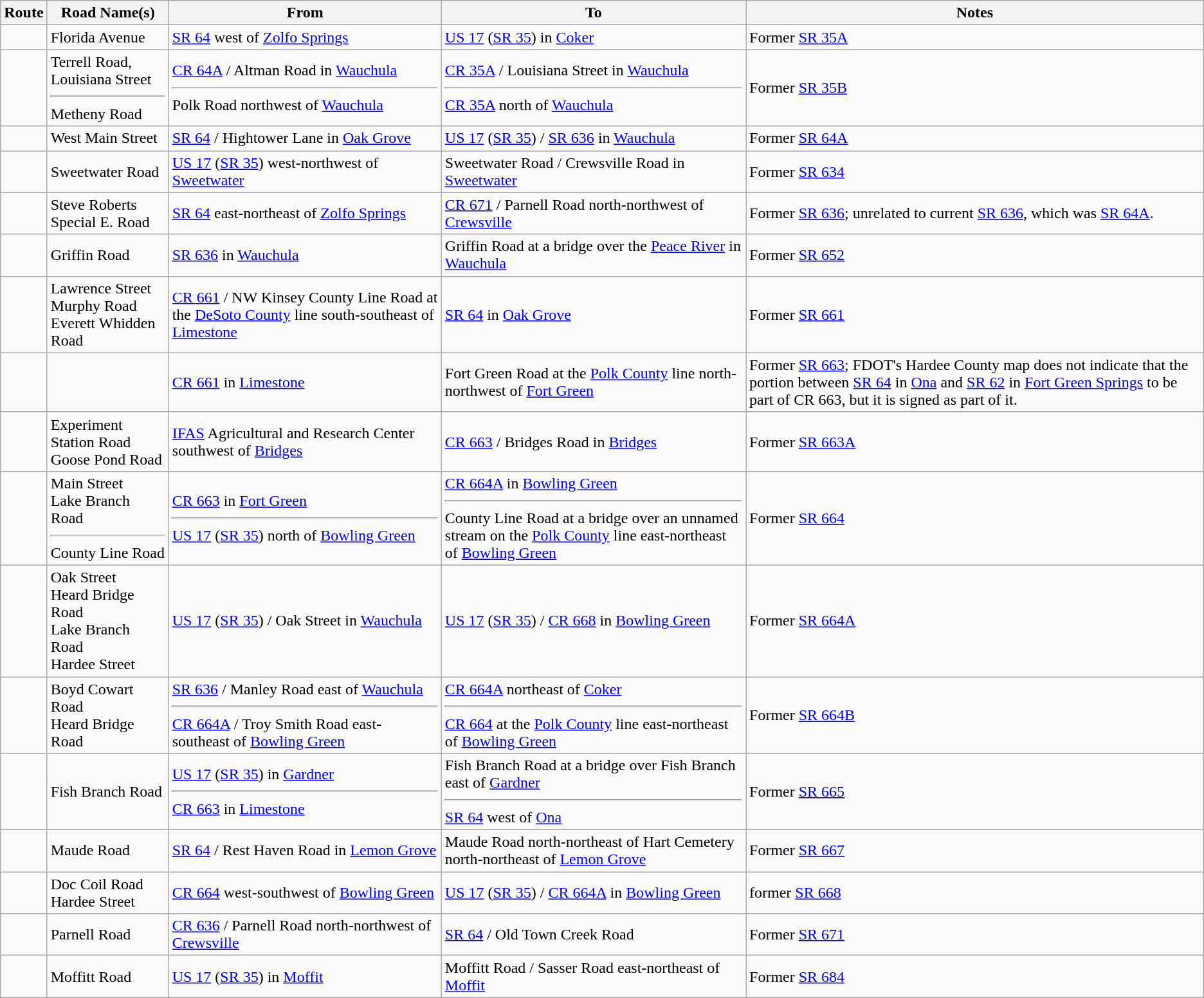<table class="wikitable">
<tr>
<th>Route</th>
<th>Road Name(s)</th>
<th>From</th>
<th>To</th>
<th>Notes</th>
</tr>
<tr>
<td></td>
<td>Florida Avenue</td>
<td><a href='#'>SR 64</a> west of <a href='#'>Zolfo Springs</a></td>
<td><a href='#'>US 17</a> (<a href='#'>SR 35</a>) in <a href='#'>Coker</a></td>
<td>Former <a href='#'>SR 35A</a></td>
</tr>
<tr>
<td></td>
<td>Terrell Road, Louisiana Street<hr>Metheny Road</td>
<td><a href='#'>CR 64A</a> / Altman Road in <a href='#'>Wauchula</a><hr>Polk Road northwest of <a href='#'>Wauchula</a></td>
<td><a href='#'>CR 35A</a> / Louisiana Street in <a href='#'>Wauchula</a><hr><a href='#'>CR 35A</a> north of <a href='#'>Wauchula</a></td>
<td>Former <a href='#'>SR 35B</a></td>
</tr>
<tr>
<td></td>
<td>West Main Street</td>
<td><a href='#'>SR 64</a> / Hightower Lane in <a href='#'>Oak Grove</a></td>
<td><a href='#'>US 17</a> (<a href='#'>SR 35</a>) / <a href='#'>SR 636</a> in <a href='#'>Wauchula</a></td>
<td>Former <a href='#'>SR 64A</a></td>
</tr>
<tr>
<td></td>
<td>Sweetwater Road</td>
<td><a href='#'>US 17</a> (<a href='#'>SR 35</a>) west-northwest of <a href='#'>Sweetwater</a></td>
<td>Sweetwater Road / Crewsville Road in <a href='#'>Sweetwater</a></td>
<td>Former <a href='#'>SR 634</a></td>
</tr>
<tr>
<td></td>
<td>Steve Roberts Special E. Road</td>
<td><a href='#'>SR 64</a> east-northeast of <a href='#'>Zolfo Springs</a></td>
<td><a href='#'>CR 671</a> / Parnell Road north-northwest of <a href='#'>Crewsville</a></td>
<td>Former <a href='#'>SR 636</a>; unrelated to current <a href='#'>SR 636</a>, which was <a href='#'>SR 64A</a>.</td>
</tr>
<tr>
<td></td>
<td>Griffin Road</td>
<td><a href='#'>SR 636</a> in <a href='#'>Wauchula</a></td>
<td>Griffin Road at a bridge over the <a href='#'>Peace River</a> in <a href='#'>Wauchula</a></td>
<td>Former <a href='#'>SR 652</a></td>
</tr>
<tr>
<td></td>
<td>Lawrence Street<br>Murphy Road<br>Everett Whidden Road</td>
<td><a href='#'>CR 661</a> / NW Kinsey County Line Road at the <a href='#'>DeSoto County</a> line south-southeast of <a href='#'>Limestone</a></td>
<td><a href='#'>SR 64</a> in <a href='#'>Oak Grove</a></td>
<td>Former <a href='#'>SR 661</a></td>
</tr>
<tr>
<td></td>
<td></td>
<td><a href='#'>CR 661</a> in <a href='#'>Limestone</a></td>
<td>Fort Green Road at the <a href='#'>Polk County</a> line north-northwest of <a href='#'>Fort Green</a></td>
<td>Former <a href='#'>SR 663</a>; FDOT's Hardee County map does not indicate that the portion between <a href='#'>SR 64</a> in <a href='#'>Ona</a> and <a href='#'>SR 62</a> in <a href='#'>Fort Green Springs</a> to be part of CR 663, but it is signed as part of it.</td>
</tr>
<tr>
<td></td>
<td>Experiment Station Road<br>Goose Pond Road</td>
<td><a href='#'>IFAS</a> Agricultural and Research Center southwest of <a href='#'>Bridges</a></td>
<td><a href='#'>CR 663</a> / Bridges Road in <a href='#'>Bridges</a></td>
<td>Former <a href='#'>SR 663A</a></td>
</tr>
<tr>
<td></td>
<td>Main Street<br>Lake Branch Road<hr>County Line Road</td>
<td><a href='#'>CR 663</a> in <a href='#'>Fort Green</a><hr><a href='#'>US 17</a> (<a href='#'>SR 35</a>) north of <a href='#'>Bowling Green</a></td>
<td><a href='#'>CR 664A</a> in <a href='#'>Bowling Green</a><hr>County Line Road at a bridge over an unnamed stream on the <a href='#'>Polk County</a> line east-northeast of <a href='#'>Bowling Green</a></td>
<td>Former <a href='#'>SR 664</a></td>
</tr>
<tr>
<td></td>
<td>Oak Street<br>Heard Bridge Road<br>Lake Branch Road<br>Hardee Street</td>
<td><a href='#'>US 17</a> (<a href='#'>SR 35</a>) / Oak Street in <a href='#'>Wauchula</a></td>
<td><a href='#'>US 17</a> (<a href='#'>SR 35</a>) / <a href='#'>CR 668</a> in <a href='#'>Bowling Green</a></td>
<td>Former <a href='#'>SR 664A</a></td>
</tr>
<tr>
<td></td>
<td>Boyd Cowart Road<br>Heard Bridge Road</td>
<td><a href='#'>SR 636</a> / Manley Road east of <a href='#'>Wauchula</a><hr><a href='#'>CR 664A</a> / Troy Smith Road east-southeast of <a href='#'>Bowling Green</a></td>
<td><a href='#'>CR 664A</a> northeast of <a href='#'>Coker</a><hr><a href='#'>CR 664</a> at the <a href='#'>Polk County</a> line east-northeast of <a href='#'>Bowling Green</a></td>
<td>Former <a href='#'>SR 664B</a></td>
</tr>
<tr>
<td></td>
<td>Fish Branch Road</td>
<td><a href='#'>US 17</a> (<a href='#'>SR 35</a>) in <a href='#'>Gardner</a><hr><a href='#'>CR 663</a> in <a href='#'>Limestone</a></td>
<td>Fish Branch Road at a bridge over Fish Branch east of <a href='#'>Gardner</a><hr><a href='#'>SR 64</a> west of <a href='#'>Ona</a></td>
<td>Former <a href='#'>SR 665</a></td>
</tr>
<tr>
<td></td>
<td>Maude Road</td>
<td><a href='#'>SR 64</a> / Rest Haven Road in <a href='#'>Lemon Grove</a></td>
<td>Maude Road north-northeast of Hart Cemetery north-northeast of <a href='#'>Lemon Grove</a></td>
<td>Former <a href='#'>SR 667</a></td>
</tr>
<tr>
<td></td>
<td>Doc Coil Road<br>Hardee Street</td>
<td><a href='#'>CR 664</a> west-southwest of <a href='#'>Bowling Green</a></td>
<td><a href='#'>US 17</a> (<a href='#'>SR 35</a>) / <a href='#'>CR 664A</a> in <a href='#'>Bowling Green</a></td>
<td>former <a href='#'>SR 668</a></td>
</tr>
<tr>
<td></td>
<td>Parnell Road</td>
<td><a href='#'>CR 636</a> / Parnell Road north-northwest of <a href='#'>Crewsville</a></td>
<td><a href='#'>SR 64</a> / Old Town Creek Road</td>
<td>Former <a href='#'>SR 671</a></td>
</tr>
<tr>
<td></td>
<td>Moffitt Road</td>
<td><a href='#'>US 17</a> (<a href='#'>SR 35</a>) in <a href='#'>Moffit</a></td>
<td>Moffitt Road / Sasser Road east-northeast of <a href='#'>Moffit</a></td>
<td>Former <a href='#'>SR 684</a></td>
</tr>
</table>
